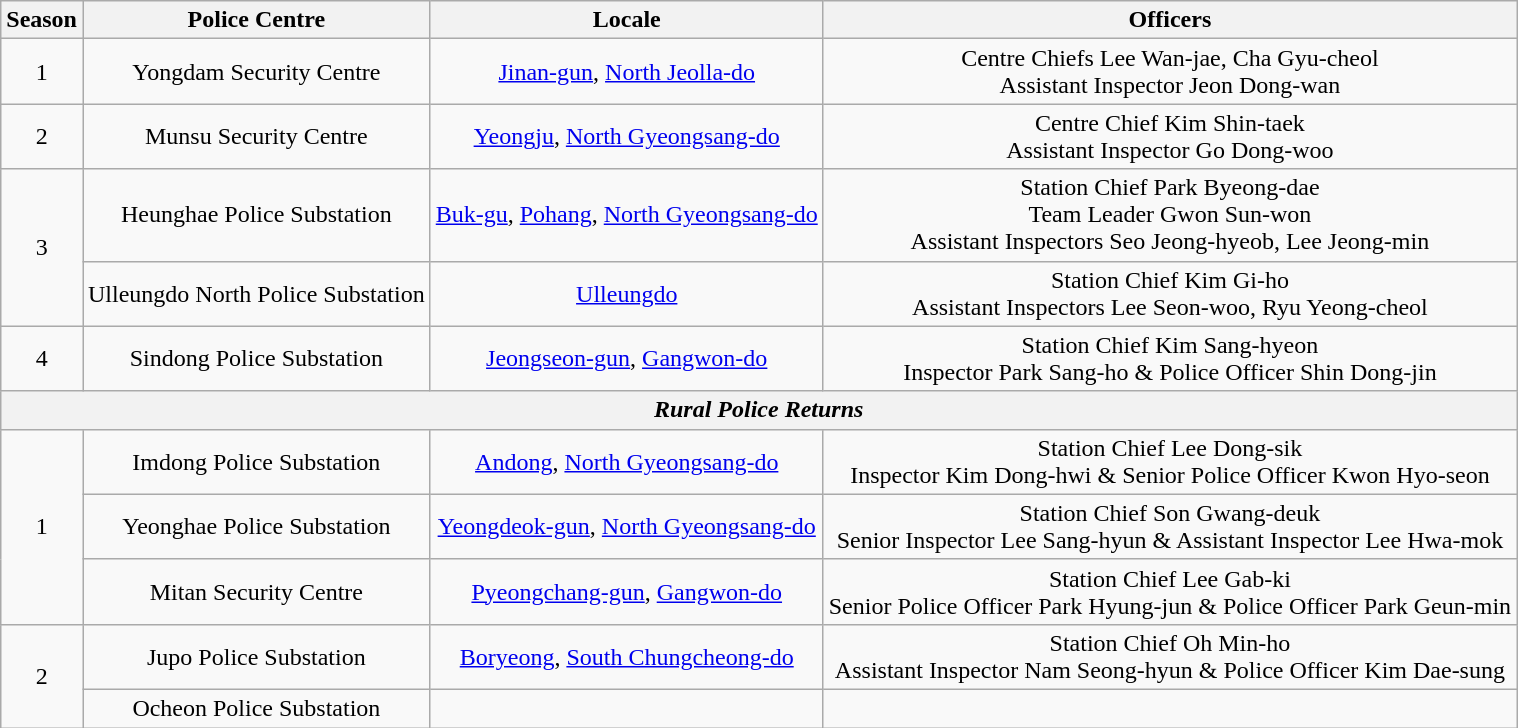<table class="wikitable" style="text-align:center;">
<tr>
<th>Season</th>
<th>Police Centre</th>
<th>Locale</th>
<th>Officers</th>
</tr>
<tr>
<td>1</td>
<td>Yongdam Security Centre</td>
<td><a href='#'>Jinan-gun</a>, <a href='#'>North Jeolla-do</a></td>
<td>Centre Chiefs Lee Wan-jae, Cha Gyu-cheol<br>Assistant Inspector Jeon Dong-wan</td>
</tr>
<tr>
<td>2</td>
<td>Munsu Security Centre</td>
<td><a href='#'>Yeongju</a>, <a href='#'>North Gyeongsang-do</a></td>
<td>Centre Chief Kim Shin-taek<br>Assistant Inspector Go Dong-woo</td>
</tr>
<tr>
<td rowspan="2">3</td>
<td>Heunghae Police Substation</td>
<td><a href='#'>Buk-gu</a>, <a href='#'>Pohang</a>, <a href='#'>North Gyeongsang-do</a></td>
<td>Station Chief Park Byeong-dae<br>Team Leader Gwon Sun-won<br>Assistant Inspectors Seo Jeong-hyeob, Lee Jeong-min</td>
</tr>
<tr>
<td>Ulleungdo North Police Substation</td>
<td><a href='#'>Ulleungdo</a></td>
<td>Station Chief Kim Gi-ho<br>Assistant Inspectors Lee Seon-woo, Ryu Yeong-cheol</td>
</tr>
<tr>
<td>4</td>
<td>Sindong Police Substation</td>
<td><a href='#'>Jeongseon-gun</a>, <a href='#'>Gangwon-do</a></td>
<td>Station Chief Kim Sang-hyeon<br>Inspector Park Sang-ho & Police Officer Shin Dong-jin</td>
</tr>
<tr>
<th colspan="4"><strong><em>Rural Police Returns</em></strong></th>
</tr>
<tr>
<td rowspan="3">1</td>
<td>Imdong Police Substation</td>
<td><a href='#'>Andong</a>, <a href='#'>North Gyeongsang-do</a></td>
<td>Station Chief Lee Dong-sik<br>Inspector Kim Dong-hwi & Senior Police Officer Kwon Hyo-seon</td>
</tr>
<tr>
<td>Yeonghae Police Substation</td>
<td><a href='#'>Yeongdeok-gun</a>, <a href='#'>North Gyeongsang-do</a></td>
<td>Station Chief Son Gwang-deuk<br>Senior Inspector Lee Sang-hyun & Assistant Inspector Lee Hwa-mok</td>
</tr>
<tr>
<td>Mitan Security Centre</td>
<td><a href='#'>Pyeongchang-gun</a>, <a href='#'>Gangwon-do</a></td>
<td>Station Chief Lee Gab-ki<br>Senior Police Officer Park Hyung-jun & Police Officer Park Geun-min</td>
</tr>
<tr>
<td rowspan="2">2</td>
<td>Jupo Police Substation</td>
<td><a href='#'>Boryeong</a>, <a href='#'>South Chungcheong-do</a></td>
<td>Station Chief Oh Min-ho<br>Assistant Inspector Nam Seong-hyun & Police Officer Kim Dae-sung</td>
</tr>
<tr>
<td>Ocheon Police Substation</td>
<td></td>
<td></td>
</tr>
</table>
